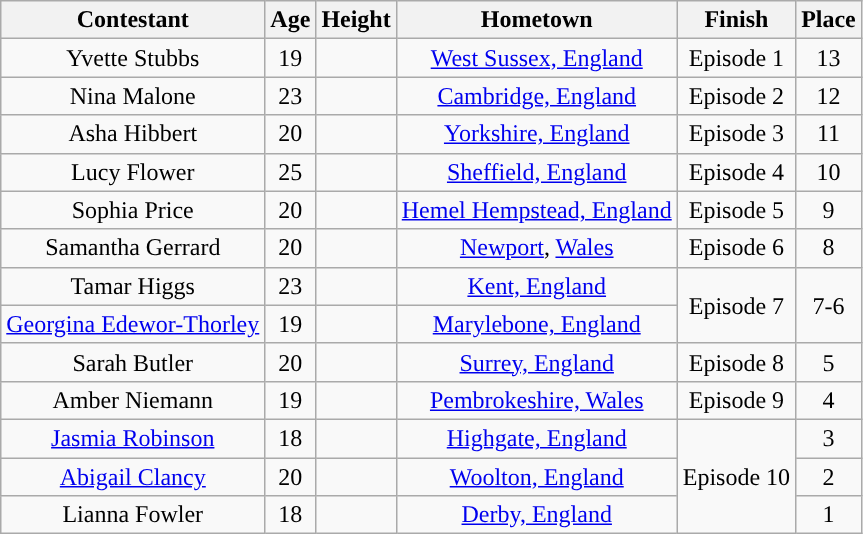<table class="wikitable sortable" style="text-align:center;">
<tr>
<th>Contestant</th>
<th>Age</th>
<th>Height</th>
<th>Hometown</th>
<th>Finish</th>
<th>Place</th>
</tr>
<tr>
<td>Yvette Stubbs</td>
<td>19</td>
<td></td>
<td><a href='#'>West Sussex, England</a></td>
<td>Episode 1</td>
<td>13</td>
</tr>
<tr>
<td>Nina Malone</td>
<td>23</td>
<td></td>
<td><a href='#'>Cambridge, England</a></td>
<td>Episode 2</td>
<td>12</td>
</tr>
<tr>
<td>Asha Hibbert</td>
<td>20</td>
<td></td>
<td><a href='#'>Yorkshire, England</a></td>
<td>Episode 3</td>
<td>11</td>
</tr>
<tr>
<td>Lucy Flower</td>
<td>25</td>
<td></td>
<td><a href='#'>Sheffield, England</a></td>
<td>Episode 4</td>
<td>10</td>
</tr>
<tr>
<td>Sophia Price</td>
<td>20</td>
<td></td>
<td><a href='#'>Hemel Hempstead, England</a></td>
<td>Episode 5</td>
<td>9</td>
</tr>
<tr>
<td>Samantha Gerrard</td>
<td>20</td>
<td></td>
<td><a href='#'>Newport</a>, <a href='#'>Wales</a></td>
<td>Episode 6</td>
<td>8</td>
</tr>
<tr>
<td>Tamar Higgs</td>
<td>23</td>
<td></td>
<td><a href='#'>Kent, England</a></td>
<td rowspan="2">Episode 7</td>
<td rowspan=2>7-6</td>
</tr>
<tr>
<td><a href='#'>Georgina Edewor-Thorley</a></td>
<td>19</td>
<td></td>
<td><a href='#'>Marylebone, England</a></td>
</tr>
<tr>
<td>Sarah Butler</td>
<td>20</td>
<td></td>
<td><a href='#'>Surrey, England</a></td>
<td>Episode 8</td>
<td>5</td>
</tr>
<tr>
<td>Amber Niemann</td>
<td>19</td>
<td></td>
<td><a href='#'>Pembrokeshire, Wales</a></td>
<td>Episode 9</td>
<td>4</td>
</tr>
<tr>
<td><a href='#'>Jasmia Robinson</a></td>
<td>18</td>
<td></td>
<td><a href='#'>Highgate, England</a></td>
<td rowspan=3>Episode 10</td>
<td>3</td>
</tr>
<tr>
<td><a href='#'>Abigail Clancy</a></td>
<td>20</td>
<td></td>
<td><a href='#'>Woolton, England</a></td>
<td>2</td>
</tr>
<tr>
<td>Lianna Fowler</td>
<td>18</td>
<td></td>
<td><a href='#'>Derby, England</a></td>
<td>1</td>
</tr>
</table>
